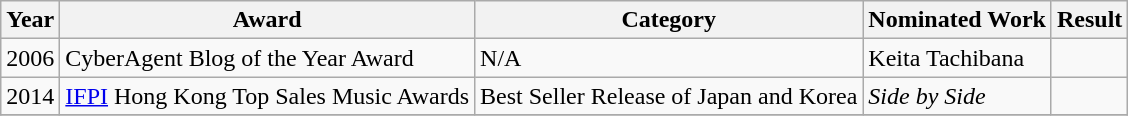<table class="wikitable sortable">
<tr>
<th>Year</th>
<th>Award</th>
<th>Category</th>
<th>Nominated Work</th>
<th>Result</th>
</tr>
<tr>
<td>2006</td>
<td>CyberAgent Blog of the Year Award</td>
<td>N/A</td>
<td>Keita Tachibana</td>
<td></td>
</tr>
<tr>
<td>2014</td>
<td><a href='#'>IFPI</a> Hong Kong Top Sales Music Awards</td>
<td>Best Seller Release of Japan and Korea</td>
<td><em>Side by Side</em></td>
<td></td>
</tr>
<tr>
</tr>
</table>
